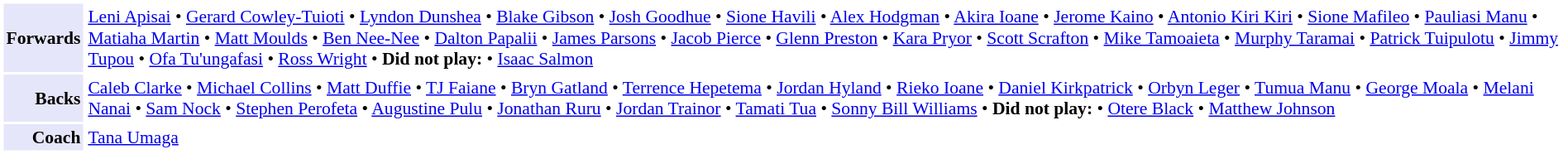<table cellpadding="2" style="border: 1px solid white; font-size:90%;">
<tr>
<td style="text-align:right; background:lavender;"><strong>Forwards</strong></td>
<td style="text-align:left;"><a href='#'>Leni Apisai</a> • <a href='#'>Gerard Cowley-Tuioti</a> • <a href='#'>Lyndon Dunshea</a> • <a href='#'>Blake Gibson</a> • <a href='#'>Josh Goodhue</a> • <a href='#'>Sione Havili</a> • <a href='#'>Alex Hodgman</a> • <a href='#'>Akira Ioane</a> • <a href='#'>Jerome Kaino</a> • <a href='#'>Antonio Kiri Kiri</a> • <a href='#'>Sione Mafileo</a> • <a href='#'>Pauliasi Manu</a> • <a href='#'>Matiaha Martin</a> • <a href='#'>Matt Moulds</a> • <a href='#'>Ben Nee-Nee</a> • <a href='#'>Dalton Papalii</a> • <a href='#'>James Parsons</a> • <a href='#'>Jacob Pierce</a> • <a href='#'>Glenn Preston</a> • <a href='#'>Kara Pryor</a> • <a href='#'>Scott Scrafton</a> • <a href='#'>Mike Tamoaieta</a> • <a href='#'>Murphy Taramai</a> • <a href='#'>Patrick Tuipulotu</a> • <a href='#'>Jimmy Tupou</a> • <a href='#'>Ofa Tu'ungafasi</a> • <a href='#'>Ross Wright</a> • <strong>Did not play:</strong> • <a href='#'>Isaac Salmon</a></td>
</tr>
<tr>
<td style="text-align:right; background:lavender;"><strong>Backs</strong></td>
<td style="text-align:left;"><a href='#'>Caleb Clarke</a> • <a href='#'>Michael Collins</a> • <a href='#'>Matt Duffie</a> • <a href='#'>TJ Faiane</a> • <a href='#'>Bryn Gatland</a> • <a href='#'>Terrence Hepetema</a> • <a href='#'>Jordan Hyland</a> • <a href='#'>Rieko Ioane</a> • <a href='#'>Daniel Kirkpatrick</a> • <a href='#'>Orbyn Leger</a> • <a href='#'>Tumua Manu</a> • <a href='#'>George Moala</a> • <a href='#'>Melani Nanai</a> • <a href='#'>Sam Nock</a> • <a href='#'>Stephen Perofeta</a> • <a href='#'>Augustine Pulu</a> • <a href='#'>Jonathan Ruru</a> • <a href='#'>Jordan Trainor</a> • <a href='#'>Tamati Tua</a> • <a href='#'>Sonny Bill Williams</a> • <strong>Did not play:</strong> • <a href='#'>Otere Black</a> • <a href='#'>Matthew Johnson</a></td>
</tr>
<tr>
<td style="text-align:right; background:lavender;"><strong>Coach</strong></td>
<td style="text-align:left;"><a href='#'>Tana Umaga</a></td>
</tr>
</table>
